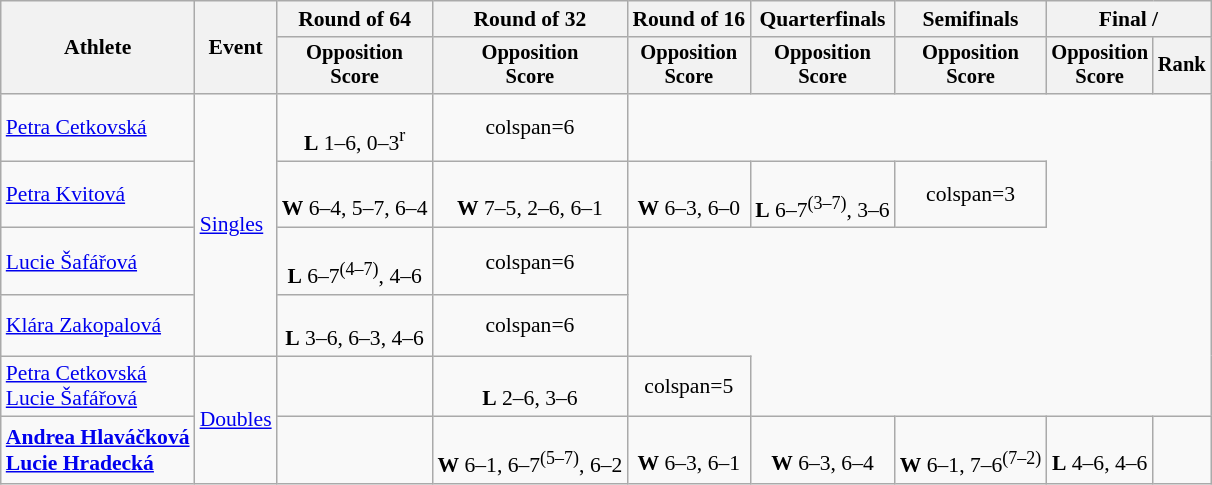<table class=wikitable style="font-size:90%">
<tr>
<th rowspan="2">Athlete</th>
<th rowspan="2">Event</th>
<th>Round of 64</th>
<th>Round of 32</th>
<th>Round of 16</th>
<th>Quarterfinals</th>
<th>Semifinals</th>
<th colspan=2>Final / </th>
</tr>
<tr style="font-size:95%">
<th>Opposition<br>Score</th>
<th>Opposition<br>Score</th>
<th>Opposition<br>Score</th>
<th>Opposition<br>Score</th>
<th>Opposition<br>Score</th>
<th>Opposition<br>Score</th>
<th>Rank</th>
</tr>
<tr align=center>
<td align=left><a href='#'>Petra Cetkovská</a></td>
<td align=left rowspan=4><a href='#'>Singles</a></td>
<td> <br><strong>L</strong> 1–6, 0–3<sup>r</sup></td>
<td>colspan=6 </td>
</tr>
<tr align=center>
<td align=left><a href='#'>Petra Kvitová</a></td>
<td> <br><strong>W</strong> 6–4, 5–7, 6–4</td>
<td> <br><strong>W</strong> 7–5, 2–6, 6–1</td>
<td> <br><strong>W</strong> 6–3, 6–0</td>
<td> <br><strong>L</strong> 6–7<sup>(3–7)</sup>, 3–6</td>
<td>colspan=3 </td>
</tr>
<tr align=center>
<td align=left><a href='#'>Lucie Šafářová</a></td>
<td> <br><strong>L</strong> 6–7<sup>(4–7)</sup>, 4–6</td>
<td>colspan=6 </td>
</tr>
<tr align=center>
<td align=left><a href='#'>Klára Zakopalová</a></td>
<td> <br><strong>L</strong> 3–6, 6–3, 4–6</td>
<td>colspan=6 </td>
</tr>
<tr align=center>
<td align=left><a href='#'>Petra Cetkovská</a><br><a href='#'>Lucie Šafářová</a></td>
<td align=left rowspan=2><a href='#'>Doubles</a></td>
<td></td>
<td> <br><strong>L</strong> 2–6, 3–6</td>
<td>colspan=5 </td>
</tr>
<tr align=center>
<td align=left><strong><a href='#'>Andrea Hlaváčková</a><br><a href='#'>Lucie Hradecká</a></strong></td>
<td></td>
<td> <br><strong>W</strong> 6–1, 6–7<sup>(5–7)</sup>, 6–2</td>
<td> <br><strong>W</strong> 6–3, 6–1</td>
<td><br><strong>W</strong> 6–3, 6–4</td>
<td><br><strong>W</strong> 6–1, 7–6<sup>(7–2)</sup></td>
<td><br><strong>L</strong> 4–6, 4–6</td>
<td></td>
</tr>
</table>
